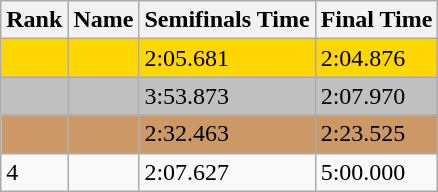<table class="wikitable">
<tr>
<th>Rank</th>
<th>Name</th>
<th>Semifinals Time</th>
<th>Final Time</th>
</tr>
<tr style="background:gold;">
<td></td>
<td></td>
<td>2:05.681</td>
<td>2:04.876</td>
</tr>
<tr style="background:silver;">
<td></td>
<td></td>
<td>3:53.873</td>
<td>2:07.970</td>
</tr>
<tr style="background:#CC9966;">
<td></td>
<td></td>
<td>2:32.463</td>
<td>2:23.525</td>
</tr>
<tr>
<td>4</td>
<td></td>
<td>2:07.627</td>
<td>5:00.000</td>
</tr>
</table>
